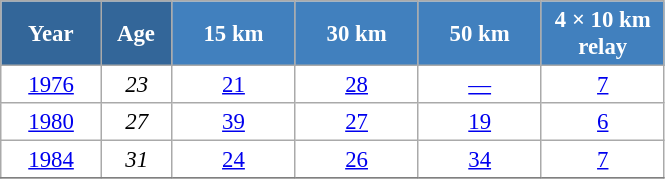<table class="wikitable" style="font-size:95%; text-align:center; border:grey solid 1px; border-collapse:collapse; background:#ffffff;">
<tr>
<th style="background-color:#369; color:white; width:60px;"> Year </th>
<th style="background-color:#369; color:white; width:40px;"> Age </th>
<th style="background-color:#4180be; color:white; width:75px;"> 15 km </th>
<th style="background-color:#4180be; color:white; width:75px;"> 30 km </th>
<th style="background-color:#4180be; color:white; width:75px;"> 50 km </th>
<th style="background-color:#4180be; color:white; width:75px;"> 4 × 10 km <br> relay </th>
</tr>
<tr>
<td><a href='#'>1976</a></td>
<td><em>23</em></td>
<td><a href='#'>21</a></td>
<td><a href='#'>28</a></td>
<td><a href='#'>—</a></td>
<td><a href='#'>7</a></td>
</tr>
<tr>
<td><a href='#'>1980</a></td>
<td><em>27</em></td>
<td><a href='#'>39</a></td>
<td><a href='#'>27</a></td>
<td><a href='#'>19</a></td>
<td><a href='#'>6</a></td>
</tr>
<tr>
<td><a href='#'>1984</a></td>
<td><em>31</em></td>
<td><a href='#'>24</a></td>
<td><a href='#'>26</a></td>
<td><a href='#'>34</a></td>
<td><a href='#'>7</a></td>
</tr>
<tr>
</tr>
</table>
